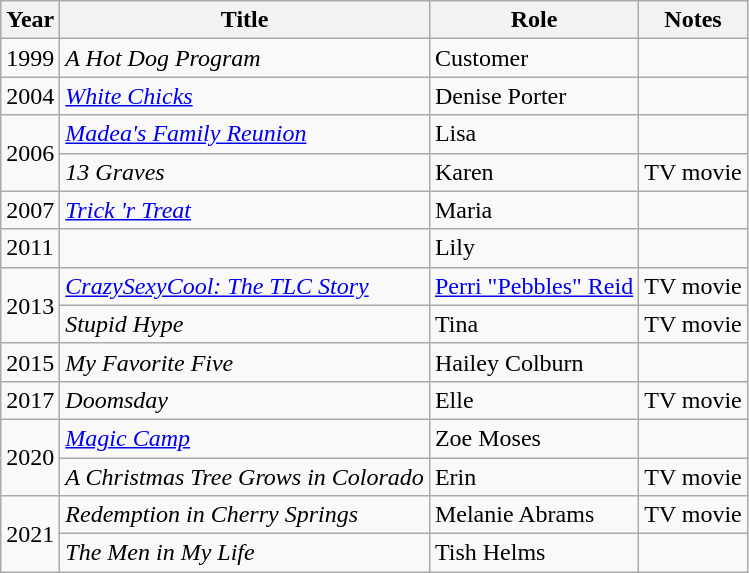<table class="wikitable sortable">
<tr>
<th>Year</th>
<th>Title</th>
<th>Role</th>
<th>Notes</th>
</tr>
<tr>
<td>1999</td>
<td><em>A Hot Dog Program</em></td>
<td>Customer</td>
<td></td>
</tr>
<tr>
<td>2004</td>
<td><em><a href='#'>White Chicks</a></em></td>
<td>Denise Porter</td>
<td></td>
</tr>
<tr>
<td rowspan="2">2006</td>
<td><em><a href='#'>Madea's Family Reunion</a></em></td>
<td>Lisa</td>
<td></td>
</tr>
<tr>
<td><em>13 Graves</em></td>
<td>Karen</td>
<td>TV movie</td>
</tr>
<tr>
<td>2007</td>
<td><em><a href='#'>Trick 'r Treat</a></em></td>
<td>Maria</td>
<td></td>
</tr>
<tr>
<td>2011</td>
<td><em></em></td>
<td>Lily</td>
<td></td>
</tr>
<tr>
<td rowspan="2">2013</td>
<td><em><a href='#'>CrazySexyCool: The TLC Story</a></em></td>
<td><a href='#'>Perri "Pebbles" Reid</a></td>
<td>TV movie</td>
</tr>
<tr>
<td><em>Stupid Hype</em></td>
<td>Tina</td>
<td>TV movie</td>
</tr>
<tr>
<td>2015</td>
<td><em>My Favorite Five</em></td>
<td>Hailey Colburn</td>
<td></td>
</tr>
<tr>
<td>2017</td>
<td><em>Doomsday</em></td>
<td>Elle</td>
<td>TV movie</td>
</tr>
<tr>
<td rowspan="2">2020</td>
<td><em><a href='#'>Magic Camp</a></em></td>
<td>Zoe Moses</td>
<td></td>
</tr>
<tr>
<td><em>A Christmas Tree Grows in Colorado</em></td>
<td>Erin</td>
<td>TV movie</td>
</tr>
<tr>
<td rowspan="2">2021</td>
<td><em>Redemption in Cherry Springs</em></td>
<td>Melanie Abrams</td>
<td>TV movie</td>
</tr>
<tr>
<td><em>The Men in My Life</em></td>
<td>Tish Helms</td>
<td></td>
</tr>
</table>
